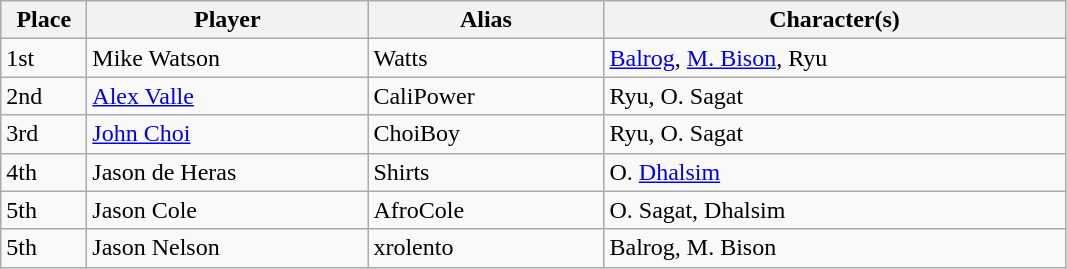<table class="wikitable">
<tr>
<th style="width:50px;">Place</th>
<th style="width:180px;">Player</th>
<th style="width:150px;">Alias</th>
<th style="width:300px;">Character(s)</th>
</tr>
<tr>
<td>1st</td>
<td> Mike Watson</td>
<td>Watts</td>
<td><a href='#'>Balrog</a>, <a href='#'>M. Bison</a>, Ryu</td>
</tr>
<tr>
<td>2nd</td>
<td> <a href='#'>Alex Valle</a></td>
<td>CaliPower</td>
<td>Ryu, O. Sagat</td>
</tr>
<tr>
<td>3rd</td>
<td> <a href='#'>John Choi</a></td>
<td>ChoiBoy</td>
<td>Ryu, O. Sagat</td>
</tr>
<tr>
<td>4th</td>
<td> Jason de Heras</td>
<td>Shirts</td>
<td>O. <a href='#'>Dhalsim</a></td>
</tr>
<tr>
<td>5th</td>
<td> Jason Cole</td>
<td>AfroCole</td>
<td>O. Sagat, Dhalsim</td>
</tr>
<tr>
<td>5th</td>
<td> Jason Nelson</td>
<td>xrolento</td>
<td>Balrog, M. Bison</td>
</tr>
</table>
